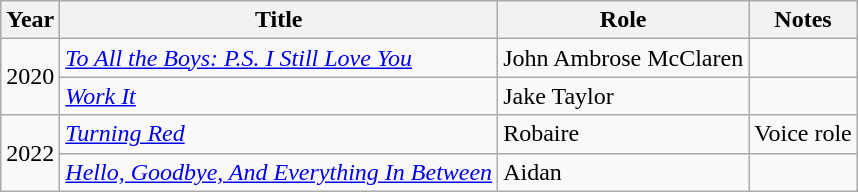<table class="wikitable sortable">
<tr>
<th>Year</th>
<th>Title</th>
<th>Role</th>
<th>Notes</th>
</tr>
<tr>
<td rowspan="2">2020</td>
<td><em><a href='#'>To All the Boys: P.S. I Still Love You</a></em></td>
<td>John Ambrose McClaren</td>
<td></td>
</tr>
<tr>
<td><em><a href='#'>Work It</a></em></td>
<td>Jake Taylor</td>
<td></td>
</tr>
<tr>
<td rowspan="2">2022</td>
<td><em><a href='#'>Turning Red</a></em></td>
<td>Robaire</td>
<td>Voice role</td>
</tr>
<tr>
<td><em><a href='#'>Hello, Goodbye, And Everything In Between</a></em></td>
<td>Aidan</td>
<td></td>
</tr>
</table>
